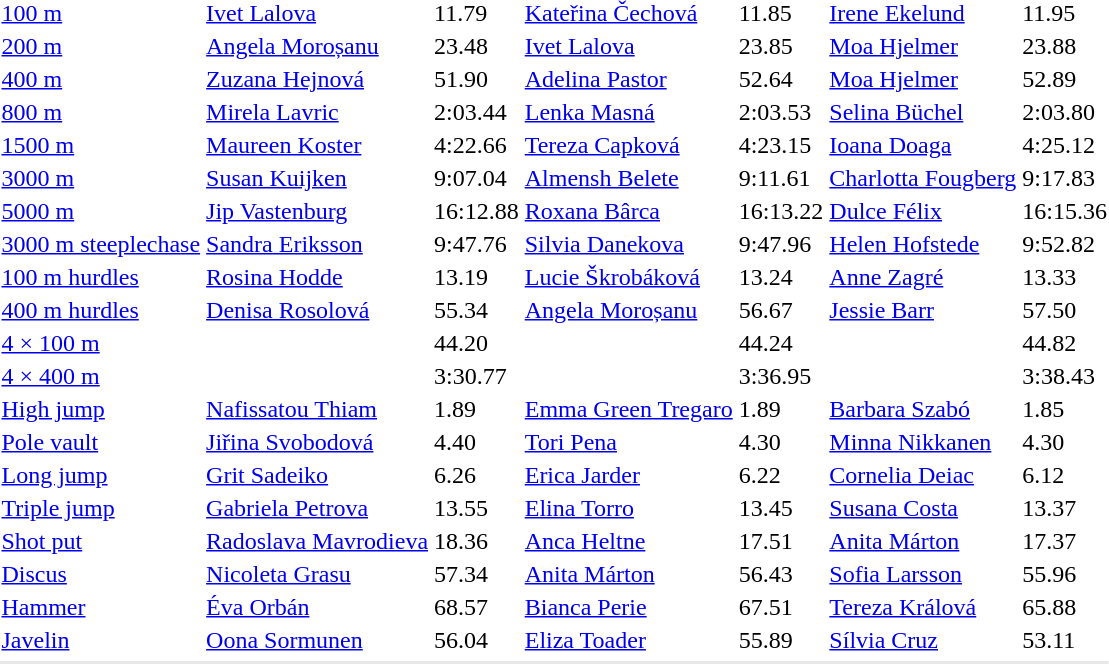<table>
<tr>
<td><a href='#'>100 m</a></td>
<td><a href='#'>Ivet Lalova</a><br></td>
<td>11.79</td>
<td><a href='#'>Kateřina Čechová</a><br></td>
<td>11.85</td>
<td><a href='#'>Irene Ekelund</a><br></td>
<td>11.95</td>
</tr>
<tr>
<td><a href='#'>200 m</a></td>
<td><a href='#'>Angela Moroșanu</a><br></td>
<td>23.48</td>
<td><a href='#'>Ivet Lalova</a><br></td>
<td>23.85</td>
<td><a href='#'>Moa Hjelmer</a><br></td>
<td>23.88</td>
</tr>
<tr>
<td><a href='#'>400 m</a></td>
<td><a href='#'>Zuzana Hejnová</a><br></td>
<td>51.90</td>
<td><a href='#'>Adelina Pastor</a><br></td>
<td>52.64</td>
<td><a href='#'>Moa Hjelmer</a><br></td>
<td>52.89</td>
</tr>
<tr>
<td><a href='#'>800 m</a></td>
<td><a href='#'>Mirela Lavric</a><br></td>
<td>2:03.44</td>
<td><a href='#'>Lenka Masná</a><br></td>
<td>2:03.53</td>
<td><a href='#'>Selina Büchel</a><br></td>
<td>2:03.80</td>
</tr>
<tr>
<td><a href='#'>1500 m</a></td>
<td><a href='#'>Maureen Koster</a><br></td>
<td>4:22.66</td>
<td><a href='#'>Tereza Capková</a><br></td>
<td>4:23.15</td>
<td><a href='#'>Ioana Doaga</a><br></td>
<td>4:25.12</td>
</tr>
<tr>
<td><a href='#'>3000 m</a></td>
<td><a href='#'>Susan Kuijken</a><br></td>
<td>9:07.04</td>
<td><a href='#'>Almensh Belete</a><br></td>
<td>9:11.61</td>
<td><a href='#'>Charlotta Fougberg</a><br></td>
<td>9:17.83</td>
</tr>
<tr>
<td><a href='#'>5000 m</a></td>
<td><a href='#'>Jip Vastenburg</a><br></td>
<td>16:12.88</td>
<td><a href='#'>Roxana Bârca</a><br></td>
<td>16:13.22</td>
<td><a href='#'>Dulce Félix</a><br></td>
<td>16:15.36</td>
</tr>
<tr>
<td><a href='#'>3000 m steeplechase</a></td>
<td><a href='#'>Sandra Eriksson</a><br></td>
<td>9:47.76</td>
<td><a href='#'>Silvia Danekova</a><br></td>
<td>9:47.96</td>
<td><a href='#'>Helen Hofstede</a><br></td>
<td>9:52.82</td>
</tr>
<tr>
<td><a href='#'>100 m hurdles</a></td>
<td><a href='#'>Rosina Hodde</a><br></td>
<td>13.19</td>
<td><a href='#'>Lucie Škrobáková</a><br></td>
<td>13.24</td>
<td><a href='#'>Anne Zagré</a><br></td>
<td>13.33</td>
</tr>
<tr>
<td><a href='#'>400 m hurdles</a></td>
<td><a href='#'>Denisa Rosolová</a><br></td>
<td>55.34</td>
<td><a href='#'>Angela Moroșanu</a><br></td>
<td>56.67</td>
<td><a href='#'>Jessie Barr</a><br></td>
<td>57.50</td>
</tr>
<tr>
<td><a href='#'>4 × 100 m</a></td>
<td></td>
<td>44.20</td>
<td></td>
<td>44.24</td>
<td></td>
<td>44.82</td>
</tr>
<tr>
<td><a href='#'>4 × 400 m</a></td>
<td></td>
<td>3:30.77</td>
<td></td>
<td>3:36.95</td>
<td></td>
<td>3:38.43</td>
</tr>
<tr>
<td><a href='#'>High jump</a></td>
<td><a href='#'>Nafissatou Thiam</a><br></td>
<td>1.89</td>
<td><a href='#'>Emma Green Tregaro</a><br></td>
<td>1.89</td>
<td><a href='#'>Barbara Szabó</a><br></td>
<td>1.85</td>
</tr>
<tr>
<td><a href='#'>Pole vault</a></td>
<td><a href='#'>Jiřina Svobodová</a><br></td>
<td>4.40</td>
<td><a href='#'>Tori Pena</a><br></td>
<td>4.30</td>
<td><a href='#'>Minna Nikkanen</a><br></td>
<td>4.30</td>
</tr>
<tr>
<td><a href='#'>Long jump</a></td>
<td><a href='#'>Grit Sadeiko</a><br></td>
<td>6.26</td>
<td><a href='#'>Erica Jarder</a><br></td>
<td>6.22</td>
<td><a href='#'>Cornelia Deiac</a><br></td>
<td>6.12</td>
</tr>
<tr>
<td><a href='#'>Triple jump</a></td>
<td><a href='#'>Gabriela Petrova</a><br></td>
<td>13.55</td>
<td><a href='#'>Elina Torro</a><br></td>
<td>13.45</td>
<td><a href='#'>Susana Costa</a><br></td>
<td>13.37</td>
</tr>
<tr>
<td><a href='#'>Shot put</a></td>
<td><a href='#'>Radoslava Mavrodieva</a><br></td>
<td>18.36</td>
<td><a href='#'>Anca Heltne</a><br></td>
<td>17.51</td>
<td><a href='#'>Anita Márton</a><br></td>
<td>17.37</td>
</tr>
<tr>
<td><a href='#'>Discus</a></td>
<td><a href='#'>Nicoleta Grasu</a><br></td>
<td>57.34</td>
<td><a href='#'>Anita Márton</a><br></td>
<td>56.43</td>
<td><a href='#'>Sofia Larsson</a><br></td>
<td>55.96</td>
</tr>
<tr>
<td><a href='#'>Hammer</a></td>
<td><a href='#'>Éva Orbán</a><br></td>
<td>68.57</td>
<td><a href='#'>Bianca Perie</a><br></td>
<td>67.51</td>
<td><a href='#'>Tereza Králová</a><br></td>
<td>65.88</td>
</tr>
<tr>
<td><a href='#'>Javelin</a></td>
<td><a href='#'>Oona Sormunen</a><br></td>
<td>56.04</td>
<td><a href='#'>Eliza Toader</a><br></td>
<td>55.89</td>
<td><a href='#'>Sílvia Cruz</a><br></td>
<td>53.11</td>
</tr>
<tr>
</tr>
<tr bgcolor= e8e8e8>
<td colspan=7></td>
</tr>
</table>
